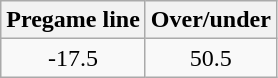<table class="wikitable" style="margin-left: auto; margin-right: auto; border: none; display: inline-table;">
<tr align="center">
<th style=>Pregame line</th>
<th style=>Over/under</th>
</tr>
<tr align="center">
<td>-17.5</td>
<td>50.5</td>
</tr>
</table>
